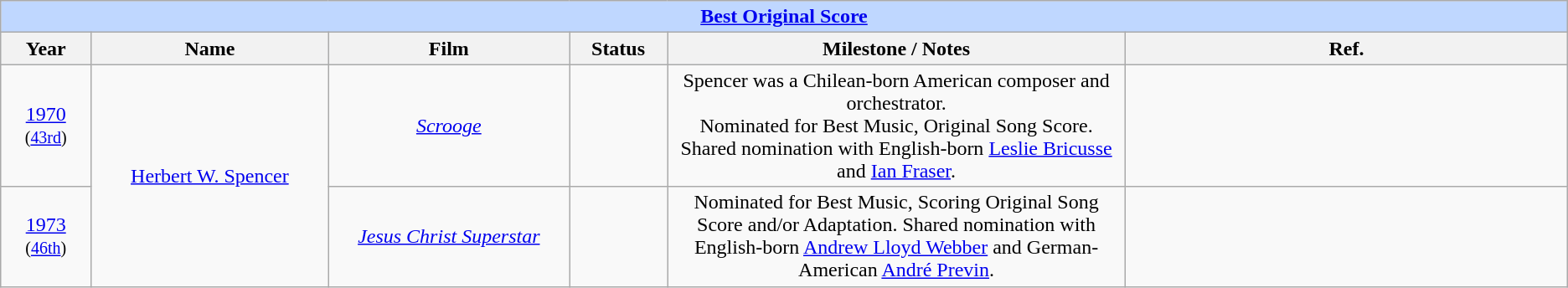<table class="wikitable" style="text-align: center">
<tr ---- bgcolor="#bfd7ff">
<td colspan=6 align=center><strong><a href='#'>Best Original Score</a></strong></td>
</tr>
<tr ---- bgcolor="#ebf5ff">
<th width="075">Year</th>
<th width="225">Name</th>
<th width="225">Film</th>
<th width="080">Status</th>
<th width="450">Milestone / Notes</th>
<th width="450">Ref.</th>
</tr>
<tr>
<td><a href='#'>1970</a><br><small>(<a href='#'>43rd</a>)</small></td>
<td rowspan="2"><a href='#'>Herbert W. Spencer</a></td>
<td><em><a href='#'>Scrooge</a></em></td>
<td></td>
<td>Spencer was a Chilean-born American composer and orchestrator.<br>Nominated for Best Music, Original Song Score.<br>Shared nomination with English-born <a href='#'>Leslie Bricusse</a> and <a href='#'>Ian Fraser</a>.</td>
<td></td>
</tr>
<tr>
<td><a href='#'>1973</a><br><small>(<a href='#'>46th</a>)</small></td>
<td><em><a href='#'>Jesus Christ Superstar</a></em></td>
<td></td>
<td>Nominated for Best Music, Scoring Original Song Score and/or Adaptation. Shared nomination with English-born <a href='#'>Andrew Lloyd Webber</a> and German-American <a href='#'>André Previn</a>.</td>
<td></td>
</tr>
</table>
